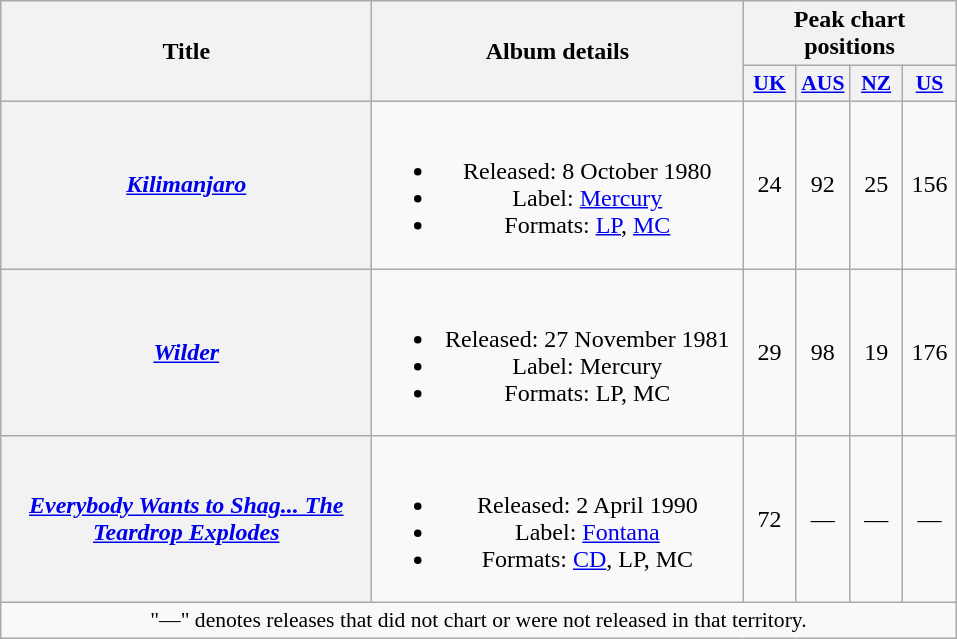<table class="wikitable plainrowheaders" style="text-align:center;">
<tr>
<th rowspan="2" scope="col" style="width:15em;">Title</th>
<th rowspan="2" scope="col" style="width:15em;">Album details</th>
<th colspan="4">Peak chart positions</th>
</tr>
<tr>
<th scope="col" style="width:2em;font-size:90%;"><a href='#'>UK</a><br></th>
<th scope="col" style="width:2em;font-size:90%;"><a href='#'>AUS</a><br></th>
<th scope="col" style="width:2em;font-size:90%;"><a href='#'>NZ</a><br></th>
<th scope="col" style="width:2em;font-size:90%;"><a href='#'>US</a><br></th>
</tr>
<tr>
<th scope="row"><em><a href='#'>Kilimanjaro</a></em></th>
<td><br><ul><li>Released: 8 October 1980</li><li>Label: <a href='#'>Mercury</a></li><li>Formats: <a href='#'>LP</a>, <a href='#'>MC</a></li></ul></td>
<td>24</td>
<td>92</td>
<td>25</td>
<td>156</td>
</tr>
<tr>
<th scope="row"><em><a href='#'>Wilder</a></em></th>
<td><br><ul><li>Released: 27 November 1981</li><li>Label: Mercury</li><li>Formats: LP, MC</li></ul></td>
<td>29</td>
<td>98</td>
<td>19</td>
<td>176</td>
</tr>
<tr>
<th scope="row"><em><a href='#'>Everybody Wants to Shag... The Teardrop Explodes</a></em></th>
<td><br><ul><li>Released: 2 April 1990</li><li>Label: <a href='#'>Fontana</a></li><li>Formats: <a href='#'>CD</a>, LP, MC</li></ul></td>
<td>72</td>
<td>—</td>
<td>—</td>
<td>—</td>
</tr>
<tr>
<td colspan="6" style="font-size:90%">"—" denotes releases that did not chart or were not released in that territory.</td>
</tr>
</table>
